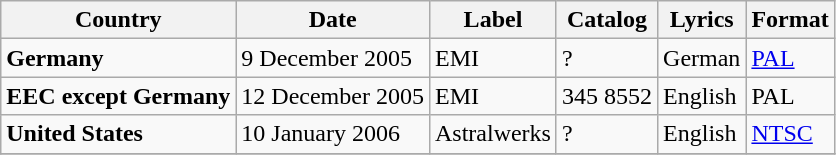<table class="wikitable">
<tr>
<th align=center>Country</th>
<th align=center>Date</th>
<th align=center>Label</th>
<th align=center>Catalog</th>
<th align=center>Lyrics</th>
<th align=center>Format</th>
</tr>
<tr>
<td><strong>Germany</strong></td>
<td>9 December 2005</td>
<td>EMI</td>
<td>?</td>
<td>German</td>
<td><a href='#'>PAL</a></td>
</tr>
<tr>
<td><strong>EEC except Germany</strong></td>
<td>12 December 2005</td>
<td>EMI</td>
<td>345 8552</td>
<td>English</td>
<td>PAL</td>
</tr>
<tr>
<td><strong>United States</strong></td>
<td>10 January 2006</td>
<td>Astralwerks</td>
<td>?</td>
<td>English</td>
<td><a href='#'>NTSC</a></td>
</tr>
<tr>
</tr>
</table>
